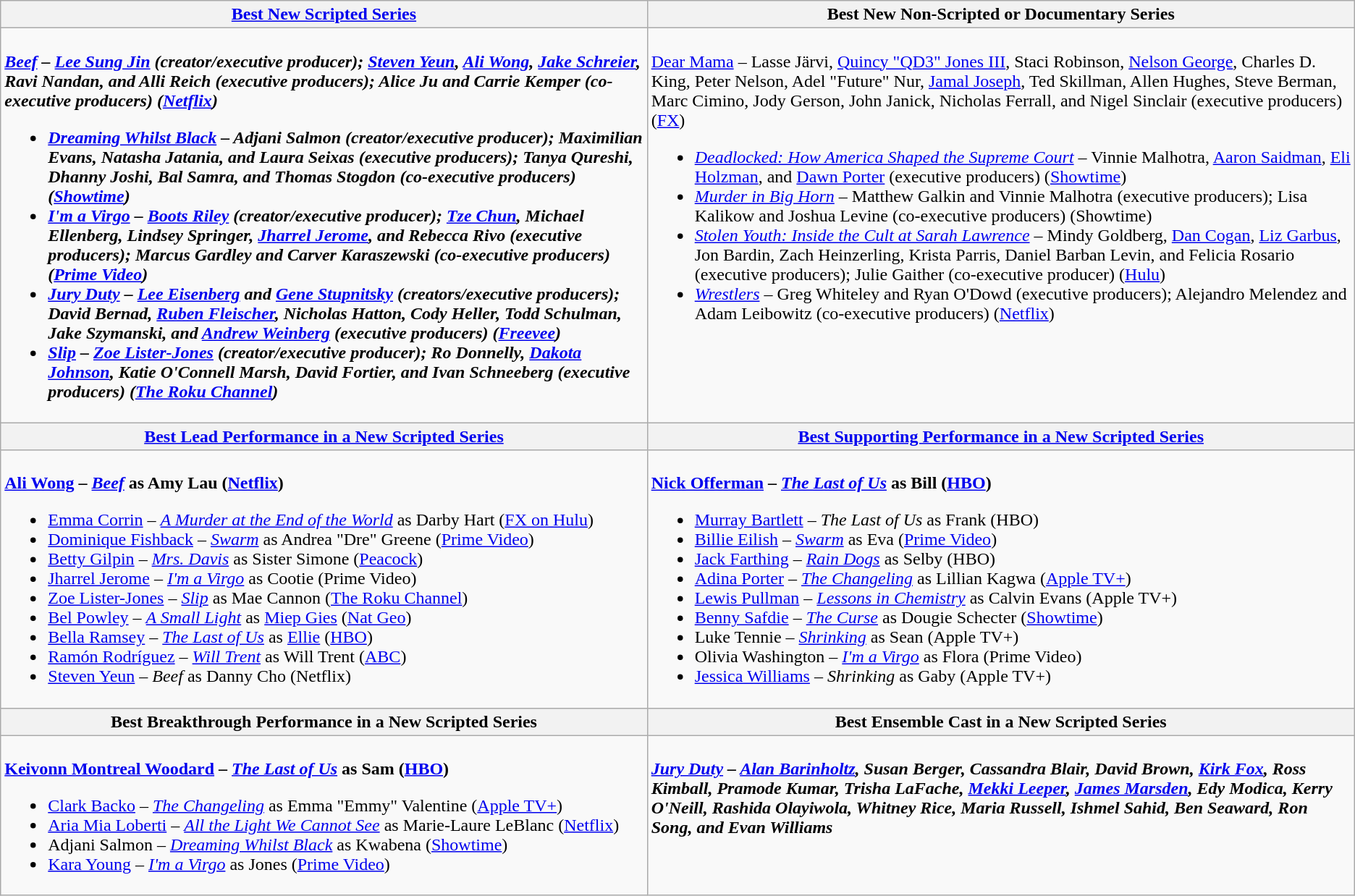<table class=wikitable style="width=100%">
<tr>
<th style="width=50%"><a href='#'>Best New Scripted Series</a></th>
<th style="width=50%">Best New Non-Scripted or Documentary Series</th>
</tr>
<tr>
<td valign="top"><br><strong><em><a href='#'>Beef</a><em> – <a href='#'>Lee Sung Jin</a> (creator/executive producer); <a href='#'>Steven Yeun</a>, <a href='#'>Ali Wong</a>, <a href='#'>Jake Schreier</a>, Ravi Nandan, and Alli Reich (executive producers); Alice Ju and Carrie Kemper (co-executive producers) (<a href='#'>Netflix</a>)<strong><ul><li></em><a href='#'>Dreaming Whilst Black</a><em> – Adjani Salmon (creator/executive producer); Maximilian Evans, Natasha Jatania, and Laura Seixas (executive producers); Tanya Qureshi, Dhanny Joshi, Bal Samra, and Thomas Stogdon (co-executive producers) (<a href='#'>Showtime</a>)</li><li></em><a href='#'>I'm a Virgo</a><em> – <a href='#'>Boots Riley</a> (creator/executive producer); <a href='#'>Tze Chun</a>, Michael Ellenberg, Lindsey Springer, <a href='#'>Jharrel Jerome</a>, and Rebecca Rivo (executive producers); Marcus Gardley and Carver Karaszewski (co-executive producers) (<a href='#'>Prime Video</a>)</li><li></em><a href='#'>Jury Duty</a><em> – <a href='#'>Lee Eisenberg</a> and <a href='#'>Gene Stupnitsky</a> (creators/executive producers); David Bernad, <a href='#'>Ruben Fleischer</a>, Nicholas Hatton, Cody Heller, Todd Schulman, Jake Szymanski, and <a href='#'>Andrew Weinberg</a> (executive producers) (<a href='#'>Freevee</a>)</li><li></em><a href='#'>Slip</a><em> – <a href='#'>Zoe Lister-Jones</a> (creator/executive producer); Ro Donnelly, <a href='#'>Dakota Johnson</a>, Katie O'Connell Marsh, David Fortier, and Ivan Schneeberg (executive producers) (<a href='#'>The Roku Channel</a>)</li></ul></td>
<td valign="top"><br></em></strong><a href='#'>Dear Mama</a></em> – Lasse Järvi, <a href='#'>Quincy "QD3" Jones III</a>, Staci Robinson, <a href='#'>Nelson George</a>, Charles D. King, Peter Nelson, Adel "Future" Nur, <a href='#'>Jamal Joseph</a>, Ted Skillman, Allen Hughes, Steve Berman, Marc Cimino, Jody Gerson, John Janick, Nicholas Ferrall, and Nigel Sinclair (executive producers) (<a href='#'>FX</a>)</strong><ul><li><em><a href='#'>Deadlocked: How America Shaped the Supreme Court</a></em> – Vinnie Malhotra, <a href='#'>Aaron Saidman</a>, <a href='#'>Eli Holzman</a>, and <a href='#'>Dawn Porter</a> (executive producers) (<a href='#'>Showtime</a>)</li><li><em><a href='#'>Murder in Big Horn</a></em> – Matthew Galkin and Vinnie Malhotra (executive producers); Lisa Kalikow and Joshua Levine (co-executive producers) (Showtime)</li><li><em><a href='#'>Stolen Youth: Inside the Cult at Sarah Lawrence</a></em> – Mindy Goldberg, <a href='#'>Dan Cogan</a>, <a href='#'>Liz Garbus</a>, Jon Bardin, Zach Heinzerling, Krista Parris, Daniel Barban Levin, and Felicia Rosario (executive producers); Julie Gaither (co-executive producer) (<a href='#'>Hulu</a>)</li><li><em><a href='#'>Wrestlers</a></em> – Greg Whiteley and Ryan O'Dowd (executive producers); Alejandro Melendez and Adam Leibowitz (co-executive producers) (<a href='#'>Netflix</a>)</li></ul></td>
</tr>
<tr>
<th style="width=50%"><a href='#'>Best Lead Performance in a New Scripted Series</a></th>
<th style="width=50%"><a href='#'>Best Supporting Performance in a New Scripted Series</a></th>
</tr>
<tr>
<td valign="top"><br><strong><a href='#'>Ali Wong</a> – <em><a href='#'>Beef</a></em> as Amy Lau (<a href='#'>Netflix</a>)</strong><ul><li><a href='#'>Emma Corrin</a> – <em><a href='#'>A Murder at the End of the World</a></em> as Darby Hart (<a href='#'>FX on Hulu</a>)</li><li><a href='#'>Dominique Fishback</a> – <em><a href='#'>Swarm</a></em> as Andrea "Dre" Greene (<a href='#'>Prime Video</a>)</li><li><a href='#'>Betty Gilpin</a> – <em><a href='#'>Mrs. Davis</a></em> as Sister Simone (<a href='#'>Peacock</a>)</li><li><a href='#'>Jharrel Jerome</a> – <em><a href='#'>I'm a Virgo</a></em> as Cootie (Prime Video)</li><li><a href='#'>Zoe Lister-Jones</a> – <em><a href='#'>Slip</a></em> as Mae Cannon (<a href='#'>The Roku Channel</a>)</li><li><a href='#'>Bel Powley</a> – <em><a href='#'>A Small Light</a></em> as <a href='#'>Miep Gies</a> (<a href='#'>Nat Geo</a>)</li><li><a href='#'>Bella Ramsey</a> – <em><a href='#'>The Last of Us</a></em> as <a href='#'>Ellie</a> (<a href='#'>HBO</a>)</li><li><a href='#'>Ramón Rodríguez</a> – <em><a href='#'>Will Trent</a></em> as Will Trent (<a href='#'>ABC</a>)</li><li><a href='#'>Steven Yeun</a> – <em>Beef</em> as Danny Cho (Netflix)</li></ul></td>
<td valign="top"><br><strong><a href='#'>Nick Offerman</a> – <em><a href='#'>The Last of Us</a></em> as Bill (<a href='#'>HBO</a>)</strong><ul><li><a href='#'>Murray Bartlett</a> – <em>The Last of Us</em> as Frank (HBO)</li><li><a href='#'>Billie Eilish</a> – <em><a href='#'>Swarm</a></em> as Eva (<a href='#'>Prime Video</a>)</li><li><a href='#'>Jack Farthing</a> – <em><a href='#'>Rain Dogs</a></em> as Selby (HBO)</li><li><a href='#'>Adina Porter</a> – <em><a href='#'>The Changeling</a></em> as Lillian Kagwa (<a href='#'>Apple TV+</a>)</li><li><a href='#'>Lewis Pullman</a> – <em><a href='#'>Lessons in Chemistry</a></em> as Calvin Evans (Apple TV+)</li><li><a href='#'>Benny Safdie</a> – <em><a href='#'>The Curse</a></em> as Dougie Schecter (<a href='#'>Showtime</a>)</li><li>Luke Tennie – <em><a href='#'>Shrinking</a></em> as Sean (Apple TV+)</li><li>Olivia Washington – <em><a href='#'>I'm a Virgo</a></em> as Flora (Prime Video)</li><li><a href='#'>Jessica Williams</a> – <em>Shrinking</em> as Gaby (Apple TV+)</li></ul></td>
</tr>
<tr>
<th style="width=50%">Best Breakthrough Performance in a New Scripted Series</th>
<th style="width=50%">Best Ensemble Cast in a New Scripted Series</th>
</tr>
<tr>
<td valign="top"><br><strong><a href='#'>Keivonn Montreal Woodard</a> – <em><a href='#'>The Last of Us</a></em> as Sam (<a href='#'>HBO</a>)</strong><ul><li><a href='#'>Clark Backo</a> – <em><a href='#'>The Changeling</a></em> as Emma "Emmy" Valentine (<a href='#'>Apple TV+</a>)</li><li><a href='#'>Aria Mia Loberti</a> – <em><a href='#'>All the Light We Cannot See</a></em> as Marie-Laure LeBlanc (<a href='#'>Netflix</a>)</li><li>Adjani Salmon – <em><a href='#'>Dreaming Whilst Black</a></em> as Kwabena (<a href='#'>Showtime</a>)</li><li><a href='#'>Kara Young</a> – <em><a href='#'>I'm a Virgo</a></em> as Jones (<a href='#'>Prime Video</a>)</li></ul></td>
<td valign="top"><br><strong><em><a href='#'>Jury Duty</a><em> – <a href='#'>Alan Barinholtz</a>, Susan Berger, Cassandra Blair, David Brown, <a href='#'>Kirk Fox</a>, Ross Kimball, Pramode Kumar, Trisha LaFache, <a href='#'>Mekki Leeper</a>, <a href='#'>James Marsden</a>, Edy Modica, Kerry O'Neill, Rashida Olayiwola, Whitney Rice, Maria Russell, Ishmel Sahid, Ben Seaward, Ron Song, and Evan Williams<strong></td>
</tr>
</table>
